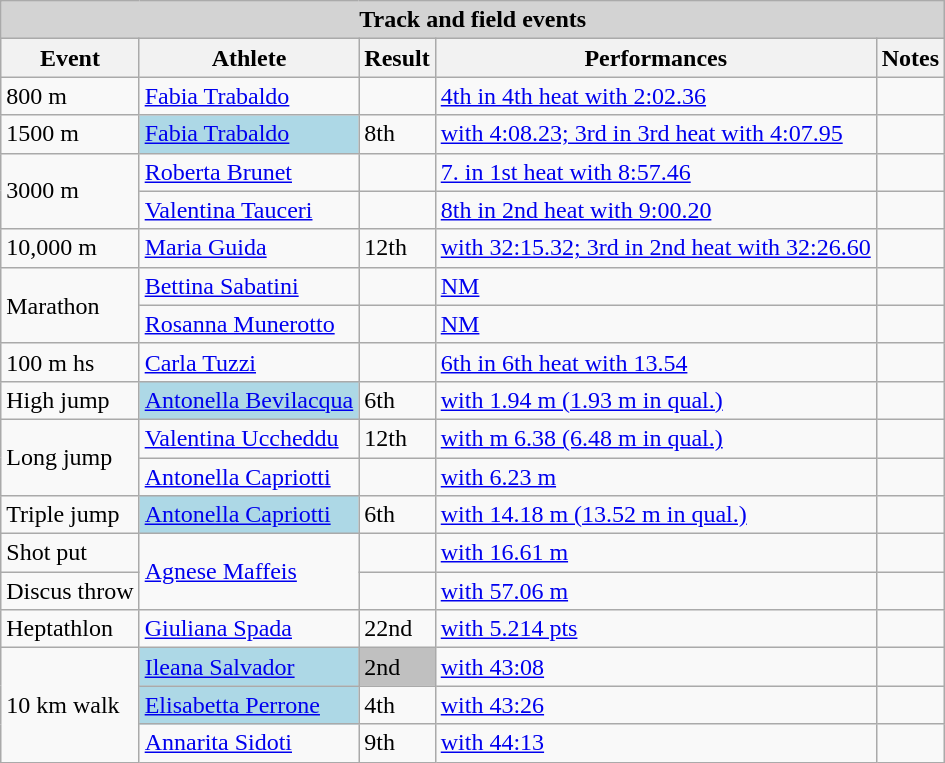<table class="wikitable" width= style="font-size:90%; text-align:left;">
<tr>
<td colspan=5 style="background:lightgrey;" align=center><strong>Track and field events</strong></td>
</tr>
<tr>
<th>Event</th>
<th>Athlete</th>
<th>Result</th>
<th>Performances</th>
<th>Notes</th>
</tr>
<tr>
<td>800 m</td>
<td><a href='#'>Fabia Trabaldo</a></td>
<td></td>
<td><a href='#'>4th in 4th heat with 2:02.36</a></td>
<td></td>
</tr>
<tr>
<td>1500 m</td>
<td bgcolor=lightblue><a href='#'>Fabia Trabaldo</a></td>
<td>8th</td>
<td><a href='#'>with 4:08.23; 3rd in 3rd heat with 4:07.95</a></td>
<td></td>
</tr>
<tr>
<td rowspan=2>3000 m</td>
<td><a href='#'>Roberta Brunet</a></td>
<td></td>
<td><a href='#'>7. in 1st heat with 8:57.46</a></td>
<td></td>
</tr>
<tr>
<td><a href='#'>Valentina Tauceri</a></td>
<td></td>
<td><a href='#'>8th in 2nd heat with 9:00.20</a></td>
<td></td>
</tr>
<tr>
<td>10,000 m</td>
<td><a href='#'>Maria Guida</a></td>
<td>12th</td>
<td><a href='#'>with 32:15.32; 3rd in 2nd heat  with 32:26.60</a></td>
<td></td>
</tr>
<tr>
<td rowspan=2>Marathon</td>
<td><a href='#'>Bettina Sabatini</a></td>
<td></td>
<td><a href='#'>NM</a></td>
<td></td>
</tr>
<tr>
<td><a href='#'>Rosanna Munerotto</a></td>
<td></td>
<td><a href='#'>NM</a></td>
<td></td>
</tr>
<tr>
<td>100 m hs</td>
<td><a href='#'>Carla Tuzzi</a></td>
<td></td>
<td><a href='#'>6th in 6th heat with 13.54</a></td>
<td></td>
</tr>
<tr>
<td>High jump</td>
<td bgcolor=lightblue><a href='#'>Antonella Bevilacqua</a></td>
<td>6th</td>
<td><a href='#'>with 1.94 m (1.93 m in qual.)</a></td>
<td></td>
</tr>
<tr>
<td rowspan=2>Long jump</td>
<td><a href='#'>Valentina Uccheddu</a></td>
<td>12th</td>
<td><a href='#'>with m 6.38 (6.48 m in qual.)</a></td>
<td></td>
</tr>
<tr>
<td><a href='#'>Antonella Capriotti</a></td>
<td></td>
<td><a href='#'>with 6.23 m</a></td>
<td></td>
</tr>
<tr>
<td>Triple jump</td>
<td bgcolor=lightblue><a href='#'>Antonella Capriotti</a></td>
<td>6th</td>
<td><a href='#'>with 14.18 m (13.52 m in qual.)</a></td>
<td></td>
</tr>
<tr>
<td>Shot put</td>
<td rowspan=2><a href='#'>Agnese Maffeis</a></td>
<td></td>
<td><a href='#'>with 16.61 m</a></td>
<td></td>
</tr>
<tr>
<td>Discus throw</td>
<td></td>
<td><a href='#'>with 57.06 m</a></td>
<td></td>
</tr>
<tr>
<td>Heptathlon</td>
<td><a href='#'>Giuliana Spada</a></td>
<td>22nd</td>
<td><a href='#'>with 5.214 pts</a></td>
<td></td>
</tr>
<tr>
<td rowspan=3>10 km walk</td>
<td bgcolor=lightblue><a href='#'>Ileana Salvador</a></td>
<td bgcolor=silver>2nd</td>
<td><a href='#'>with 43:08</a></td>
<td></td>
</tr>
<tr>
<td bgcolor=lightblue><a href='#'>Elisabetta Perrone</a></td>
<td>4th</td>
<td><a href='#'>with 43:26</a></td>
<td></td>
</tr>
<tr>
<td><a href='#'>Annarita Sidoti</a></td>
<td>9th</td>
<td><a href='#'>with 44:13</a></td>
<td></td>
</tr>
</table>
